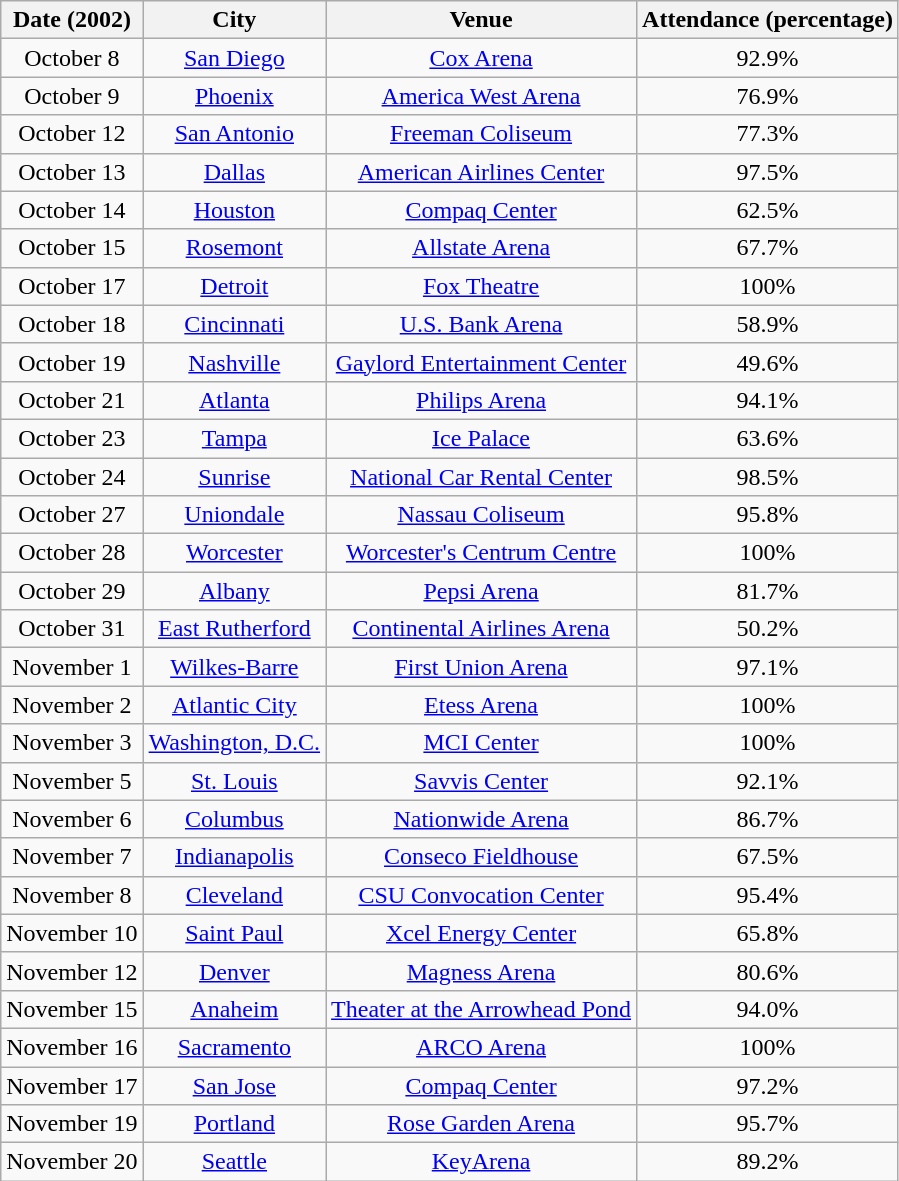<table class="wikitable" style="text-align:center;">
<tr>
<th>Date (2002)</th>
<th>City</th>
<th>Venue</th>
<th>Attendance (percentage)</th>
</tr>
<tr>
<td>October 8</td>
<td><a href='#'>San Diego</a></td>
<td><a href='#'>Cox Arena</a></td>
<td>92.9%</td>
</tr>
<tr>
<td>October 9</td>
<td><a href='#'>Phoenix</a></td>
<td><a href='#'>America West Arena</a></td>
<td>76.9%</td>
</tr>
<tr>
<td>October 12</td>
<td><a href='#'>San Antonio</a></td>
<td><a href='#'>Freeman Coliseum</a></td>
<td>77.3%</td>
</tr>
<tr>
<td>October 13</td>
<td><a href='#'>Dallas</a></td>
<td><a href='#'>American Airlines Center</a></td>
<td>97.5%</td>
</tr>
<tr>
<td>October 14</td>
<td><a href='#'>Houston</a></td>
<td><a href='#'>Compaq Center</a></td>
<td>62.5%</td>
</tr>
<tr>
<td>October 15</td>
<td><a href='#'>Rosemont</a></td>
<td><a href='#'>Allstate Arena</a></td>
<td>67.7%</td>
</tr>
<tr>
<td>October 17</td>
<td><a href='#'>Detroit</a></td>
<td><a href='#'>Fox Theatre</a></td>
<td>100%</td>
</tr>
<tr>
<td>October 18</td>
<td><a href='#'>Cincinnati</a></td>
<td><a href='#'>U.S. Bank Arena</a></td>
<td>58.9%</td>
</tr>
<tr>
<td>October 19</td>
<td><a href='#'>Nashville</a></td>
<td><a href='#'>Gaylord Entertainment Center</a></td>
<td>49.6%</td>
</tr>
<tr>
<td>October 21</td>
<td><a href='#'>Atlanta</a></td>
<td><a href='#'>Philips Arena</a></td>
<td>94.1%</td>
</tr>
<tr>
<td>October 23</td>
<td><a href='#'>Tampa</a></td>
<td><a href='#'>Ice Palace</a></td>
<td>63.6%</td>
</tr>
<tr>
<td>October 24</td>
<td><a href='#'>Sunrise</a></td>
<td><a href='#'>National Car Rental Center</a></td>
<td>98.5%</td>
</tr>
<tr>
<td>October 27</td>
<td><a href='#'>Uniondale</a></td>
<td><a href='#'>Nassau Coliseum</a></td>
<td>95.8%</td>
</tr>
<tr>
<td>October 28</td>
<td><a href='#'>Worcester</a></td>
<td><a href='#'>Worcester's Centrum Centre</a></td>
<td>100%</td>
</tr>
<tr>
<td>October 29</td>
<td><a href='#'>Albany</a></td>
<td><a href='#'>Pepsi Arena</a></td>
<td>81.7%</td>
</tr>
<tr>
<td>October 31</td>
<td><a href='#'>East Rutherford</a></td>
<td><a href='#'>Continental Airlines Arena</a></td>
<td>50.2%</td>
</tr>
<tr>
<td>November 1</td>
<td><a href='#'>Wilkes-Barre</a></td>
<td><a href='#'>First Union Arena</a></td>
<td>97.1%</td>
</tr>
<tr>
<td>November 2</td>
<td><a href='#'>Atlantic City</a></td>
<td><a href='#'>Etess Arena</a></td>
<td>100%</td>
</tr>
<tr>
<td>November 3</td>
<td><a href='#'>Washington, D.C.</a></td>
<td><a href='#'>MCI Center</a></td>
<td>100%</td>
</tr>
<tr>
<td>November 5</td>
<td><a href='#'>St. Louis</a></td>
<td><a href='#'>Savvis Center</a></td>
<td>92.1%</td>
</tr>
<tr>
<td>November 6</td>
<td><a href='#'>Columbus</a></td>
<td><a href='#'>Nationwide Arena</a></td>
<td>86.7%</td>
</tr>
<tr>
<td>November 7</td>
<td><a href='#'>Indianapolis</a></td>
<td><a href='#'>Conseco Fieldhouse</a></td>
<td>67.5%</td>
</tr>
<tr>
<td>November 8</td>
<td><a href='#'>Cleveland</a></td>
<td><a href='#'>CSU Convocation Center</a></td>
<td>95.4%</td>
</tr>
<tr>
<td>November 10</td>
<td><a href='#'>Saint Paul</a></td>
<td><a href='#'>Xcel Energy Center</a></td>
<td>65.8%</td>
</tr>
<tr>
<td>November 12</td>
<td><a href='#'>Denver</a></td>
<td><a href='#'>Magness Arena</a></td>
<td>80.6%</td>
</tr>
<tr>
<td>November 15</td>
<td><a href='#'>Anaheim</a></td>
<td><a href='#'>Theater at the Arrowhead Pond</a></td>
<td>94.0%</td>
</tr>
<tr>
<td>November 16</td>
<td><a href='#'>Sacramento</a></td>
<td><a href='#'>ARCO Arena</a></td>
<td>100%</td>
</tr>
<tr>
<td>November 17</td>
<td><a href='#'>San Jose</a></td>
<td><a href='#'>Compaq Center</a></td>
<td>97.2%</td>
</tr>
<tr>
<td>November 19</td>
<td><a href='#'>Portland</a></td>
<td><a href='#'>Rose Garden Arena</a></td>
<td>95.7%</td>
</tr>
<tr>
<td>November 20</td>
<td><a href='#'>Seattle</a></td>
<td><a href='#'>KeyArena</a></td>
<td>89.2%</td>
</tr>
</table>
